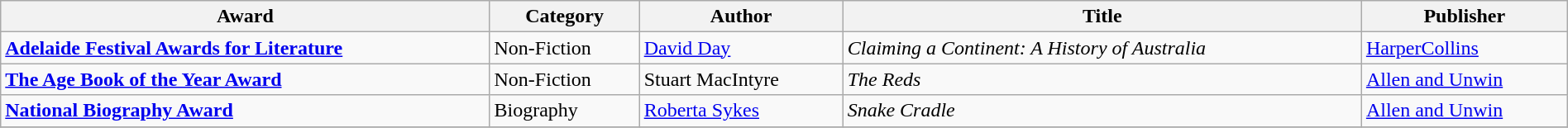<table class="wikitable" width=100%>
<tr>
<th>Award</th>
<th>Category</th>
<th>Author</th>
<th>Title</th>
<th>Publisher</th>
</tr>
<tr>
<td><strong><a href='#'>Adelaide Festival Awards for Literature</a></strong></td>
<td>Non-Fiction</td>
<td><a href='#'>David Day</a></td>
<td><em>Claiming a Continent: A History of Australia</em></td>
<td><a href='#'>HarperCollins</a></td>
</tr>
<tr>
<td><strong><a href='#'>The Age Book of the Year Award</a></strong></td>
<td>Non-Fiction</td>
<td>Stuart MacIntyre</td>
<td><em>The Reds</em></td>
<td><a href='#'>Allen and Unwin</a></td>
</tr>
<tr>
<td><strong><a href='#'>National Biography Award</a></strong></td>
<td>Biography</td>
<td><a href='#'>Roberta Sykes</a></td>
<td><em>Snake Cradle</em></td>
<td><a href='#'>Allen and Unwin</a></td>
</tr>
<tr>
</tr>
</table>
